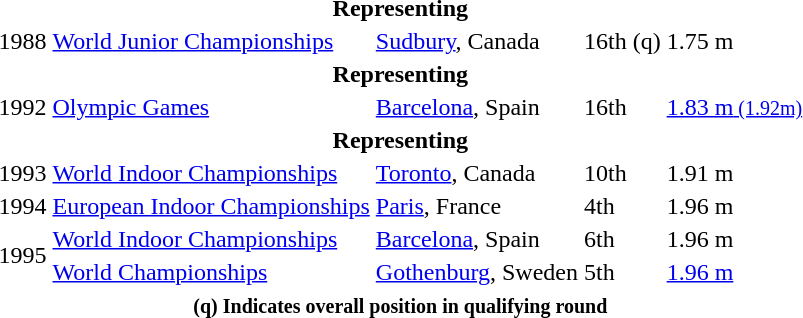<table>
<tr>
<th colspan=6>Representing </th>
</tr>
<tr>
<td>1988</td>
<td><a href='#'>World Junior Championships</a></td>
<td><a href='#'>Sudbury</a>, Canada</td>
<td>16th (q)</td>
<td>1.75 m</td>
</tr>
<tr>
<th colspan=6>Representing </th>
</tr>
<tr>
<td>1992</td>
<td><a href='#'>Olympic Games</a></td>
<td><a href='#'>Barcelona</a>, Spain</td>
<td>16th</td>
<td><a href='#'>1.83 m<small> (1.92m)</small></a></td>
</tr>
<tr>
<th colspan=6>Representing </th>
</tr>
<tr>
<td>1993</td>
<td><a href='#'>World Indoor Championships</a></td>
<td><a href='#'>Toronto</a>, Canada</td>
<td>10th</td>
<td>1.91 m</td>
</tr>
<tr>
<td>1994</td>
<td><a href='#'>European Indoor Championships</a></td>
<td><a href='#'>Paris</a>, France</td>
<td>4th</td>
<td>1.96 m</td>
</tr>
<tr>
<td rowspan=2>1995</td>
<td><a href='#'>World Indoor Championships</a></td>
<td><a href='#'>Barcelona</a>, Spain</td>
<td>6th</td>
<td>1.96 m</td>
</tr>
<tr>
<td><a href='#'>World Championships</a></td>
<td><a href='#'>Gothenburg</a>, Sweden</td>
<td>5th</td>
<td><a href='#'>1.96 m</a></td>
</tr>
<tr>
<th colspan=6><small><strong> (q) Indicates overall position in qualifying round</strong></small></th>
</tr>
</table>
